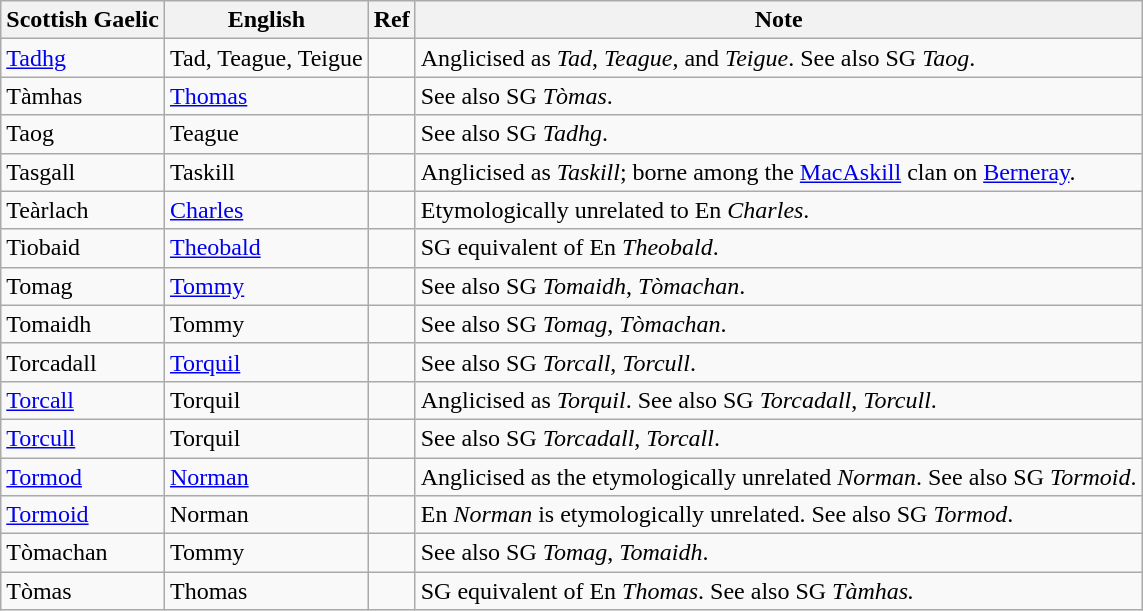<table class="wikitable sortable">
<tr>
<th><strong>Scottish Gaelic</strong></th>
<th><strong>English</strong></th>
<th><strong>Ref</strong></th>
<th><strong>Note</strong></th>
</tr>
<tr>
<td><a href='#'>Tadhg</a></td>
<td>Tad, Teague, Teigue</td>
<td></td>
<td>Anglicised as <em>Tad</em>, <em>Teague</em>, and <em>Teigue</em>. See also SG <em>Taog</em>.</td>
</tr>
<tr>
<td>Tàmhas</td>
<td><a href='#'>Thomas</a></td>
<td></td>
<td>See also SG <em>Tòmas</em>.</td>
</tr>
<tr>
<td>Taog</td>
<td>Teague</td>
<td></td>
<td>See also SG <em>Tadhg</em>.</td>
</tr>
<tr>
<td>Tasgall</td>
<td>Taskill</td>
<td></td>
<td>Anglicised as <em>Taskill</em>; borne among the <a href='#'>MacAskill</a> clan on <a href='#'>Berneray</a>.</td>
</tr>
<tr>
<td>Teàrlach</td>
<td><a href='#'>Charles</a></td>
<td></td>
<td>Etymologically unrelated to En <em>Charles</em>.</td>
</tr>
<tr>
<td>Tiobaid</td>
<td><a href='#'>Theobald</a></td>
<td></td>
<td>SG equivalent of En <em>Theobald</em>.</td>
</tr>
<tr>
<td>Tomag</td>
<td><a href='#'>Tommy</a></td>
<td></td>
<td>See also SG <em>Tomaidh</em>, <em>Tòmachan</em>.</td>
</tr>
<tr>
<td>Tomaidh</td>
<td>Tommy</td>
<td></td>
<td>See also SG <em>Tomag</em>, <em>Tòmachan</em>.</td>
</tr>
<tr>
<td>Torcadall</td>
<td><a href='#'>Torquil</a></td>
<td></td>
<td>See also SG <em>Torcall</em>, <em>Torcull</em>.</td>
</tr>
<tr>
<td><a href='#'>Torcall</a></td>
<td>Torquil</td>
<td></td>
<td>Anglicised as <em>Torquil</em>. See also SG <em>Torcadall</em>, <em>Torcull</em>.</td>
</tr>
<tr>
<td><a href='#'>Torcull</a></td>
<td>Torquil</td>
<td></td>
<td>See also SG <em>Torcadall</em>, <em>Torcall</em>.</td>
</tr>
<tr>
<td><a href='#'>Tormod</a></td>
<td><a href='#'>Norman</a></td>
<td></td>
<td>Anglicised as the etymologically unrelated <em>Norman</em>. See also SG <em>Tormoid</em>.</td>
</tr>
<tr>
<td><a href='#'>Tormoid</a></td>
<td>Norman</td>
<td></td>
<td>En <em>Norman</em> is etymologically unrelated. See also SG <em>Tormod</em>.</td>
</tr>
<tr>
<td>Tòmachan</td>
<td>Tommy</td>
<td></td>
<td>See also SG <em>Tomag</em>, <em>Tomaidh</em>.</td>
</tr>
<tr>
<td>Tòmas</td>
<td>Thomas</td>
<td></td>
<td>SG equivalent of En <em>Thomas</em>. See also SG <em>Tàmhas.</em></td>
</tr>
</table>
